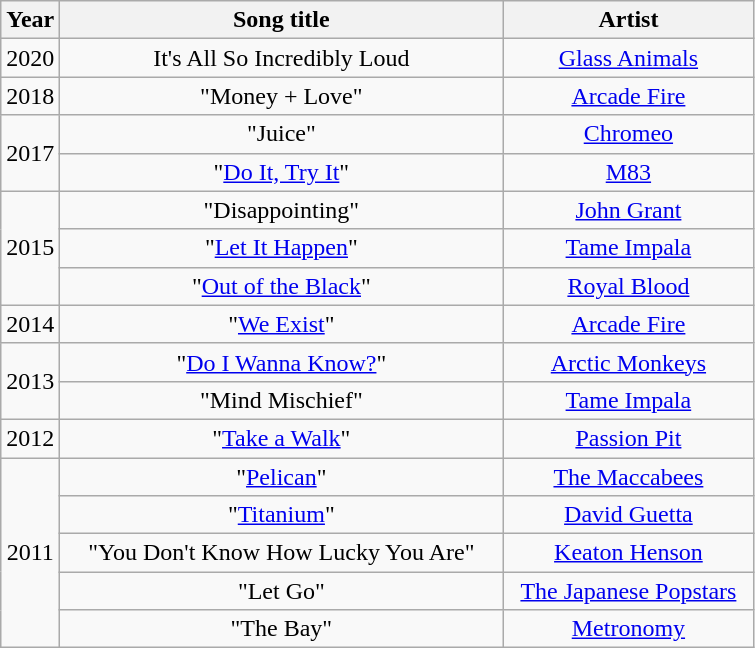<table class="wikitable plainrowheaders" style="text-align:center;">
<tr>
<th>Year</th>
<th style="width:18em;">Song title</th>
<th style="width:10em;">Artist</th>
</tr>
<tr>
<td>2020</td>
<td>It's All So Incredibly Loud</td>
<td><a href='#'>Glass Animals</a></td>
</tr>
<tr>
<td>2018</td>
<td>"Money + Love"</td>
<td><a href='#'>Arcade Fire</a></td>
</tr>
<tr>
<td rowspan="2">2017</td>
<td>"Juice"</td>
<td><a href='#'>Chromeo</a></td>
</tr>
<tr>
<td>"<a href='#'>Do It, Try It</a>"</td>
<td><a href='#'>M83</a></td>
</tr>
<tr>
<td rowspan="3">2015</td>
<td>"Disappointing"</td>
<td><a href='#'>John Grant</a></td>
</tr>
<tr>
<td>"<a href='#'>Let It Happen</a>"</td>
<td><a href='#'>Tame Impala</a></td>
</tr>
<tr>
<td>"<a href='#'>Out of the Black</a>"</td>
<td><a href='#'>Royal Blood</a></td>
</tr>
<tr>
<td>2014</td>
<td>"<a href='#'>We Exist</a>"</td>
<td><a href='#'>Arcade Fire</a></td>
</tr>
<tr>
<td rowspan="2">2013</td>
<td>"<a href='#'>Do I Wanna Know?</a>"</td>
<td><a href='#'>Arctic Monkeys</a></td>
</tr>
<tr>
<td>"Mind Mischief"</td>
<td><a href='#'>Tame Impala</a></td>
</tr>
<tr>
<td>2012</td>
<td>"<a href='#'>Take a Walk</a>"</td>
<td><a href='#'>Passion Pit</a></td>
</tr>
<tr>
<td rowspan="5">2011</td>
<td>"<a href='#'>Pelican</a>"</td>
<td><a href='#'>The Maccabees</a></td>
</tr>
<tr>
<td>"<a href='#'>Titanium</a>"</td>
<td><a href='#'>David Guetta</a></td>
</tr>
<tr>
<td>"You Don't Know How Lucky You Are"</td>
<td><a href='#'>Keaton Henson</a></td>
</tr>
<tr>
<td>"Let Go"</td>
<td><a href='#'>The Japanese Popstars</a></td>
</tr>
<tr>
<td>"The Bay"</td>
<td><a href='#'>Metronomy</a></td>
</tr>
</table>
